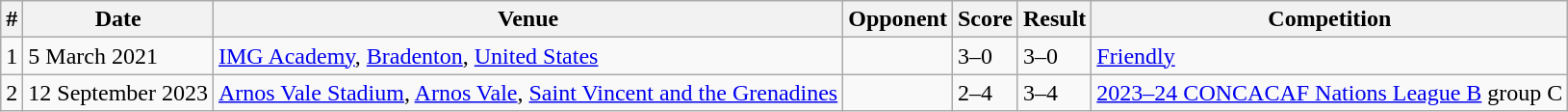<table class="wikitable">
<tr>
<th>#</th>
<th>Date</th>
<th>Venue</th>
<th>Opponent</th>
<th>Score</th>
<th>Result</th>
<th>Competition</th>
</tr>
<tr>
<td>1</td>
<td>5 March 2021</td>
<td><a href='#'>IMG Academy</a>, <a href='#'>Bradenton</a>, <a href='#'>United States</a></td>
<td></td>
<td>3–0</td>
<td>3–0</td>
<td><a href='#'>Friendly</a></td>
</tr>
<tr>
<td>2</td>
<td>12 September 2023</td>
<td><a href='#'>Arnos Vale Stadium</a>, <a href='#'>Arnos Vale</a>, <a href='#'>Saint Vincent and the Grenadines</a></td>
<td></td>
<td>2–4</td>
<td>3–4</td>
<td><a href='#'>2023–24 CONCACAF Nations League B</a> group C</td>
</tr>
</table>
